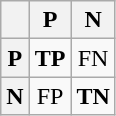<table class="wikitable" style="text-align:center;">
<tr>
<th></th>
<th>P</th>
<th>N</th>
</tr>
<tr>
<th>P</th>
<td><strong>TP</strong></td>
<td>FN</td>
</tr>
<tr>
<th>N</th>
<td>FP</td>
<td><strong>TN</strong></td>
</tr>
</table>
